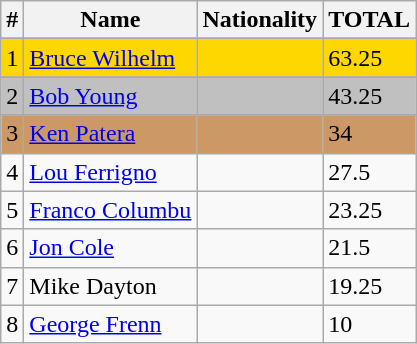<table class="wikitable">
<tr>
<th>#</th>
<th>Name</th>
<th>Nationality</th>
<th>TOTAL</th>
</tr>
<tr>
</tr>
<tr style="background:gold;">
<td>1</td>
<td><a href='#'>Bruce Wilhelm</a></td>
<td></td>
<td>63.25</td>
</tr>
<tr>
</tr>
<tr style="background:silver;">
<td>2</td>
<td><a href='#'>Bob Young</a></td>
<td></td>
<td>43.25</td>
</tr>
<tr>
</tr>
<tr style="background:#c96;">
<td>3</td>
<td><a href='#'>Ken Patera</a></td>
<td></td>
<td>34</td>
</tr>
<tr>
<td>4</td>
<td><a href='#'>Lou Ferrigno</a></td>
<td></td>
<td>27.5</td>
</tr>
<tr>
<td>5</td>
<td><a href='#'>Franco Columbu</a></td>
<td></td>
<td>23.25</td>
</tr>
<tr>
<td>6</td>
<td><a href='#'>Jon Cole</a></td>
<td></td>
<td>21.5</td>
</tr>
<tr>
<td>7</td>
<td>Mike Dayton</td>
<td></td>
<td>19.25</td>
</tr>
<tr>
<td>8</td>
<td><a href='#'>George Frenn</a></td>
<td></td>
<td>10</td>
</tr>
</table>
